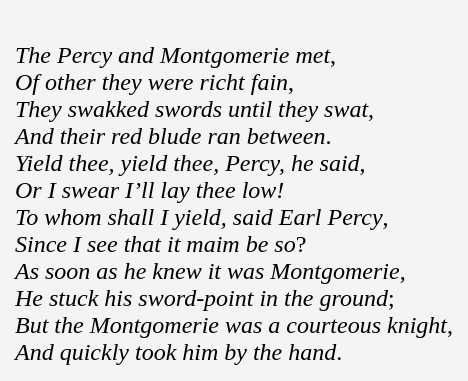<table cellpadding=10 border="0" align=center>
<tr>
<td bgcolor=#f4f4f4><br><em>The Percy and Montgomerie met</em>,<br>
<em>Of other they were richt fain</em>,<br>
<em>They swakked swords until they swat</em>,<br>
<em>And their red blude ran between</em>.<br><em>Yield thee, yield thee, Percy, he said</em>,<br>
<em>Or I swear I’ll lay thee low!</em><br>
<em>To whom shall I yield, said Earl Percy</em>,<br>
<em>Since I see that it maim be so</em>?<br><em>As soon as he knew it was Montgomerie</em>,<br>
<em>He stuck his sword-point in the ground</em>;<br>
<em>But the Montgomerie was a courteous knight</em>,<br>
<em>And quickly took him by the hand</em>.<br></td>
</tr>
</table>
